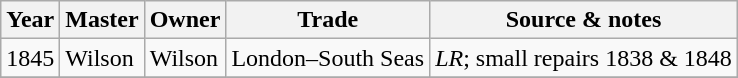<table class=" wikitable">
<tr>
<th>Year</th>
<th>Master</th>
<th>Owner</th>
<th>Trade</th>
<th>Source & notes</th>
</tr>
<tr>
<td>1845</td>
<td>Wilson</td>
<td>Wilson</td>
<td>London–South Seas</td>
<td><em>LR</em>; small repairs 1838 & 1848</td>
</tr>
<tr>
</tr>
</table>
